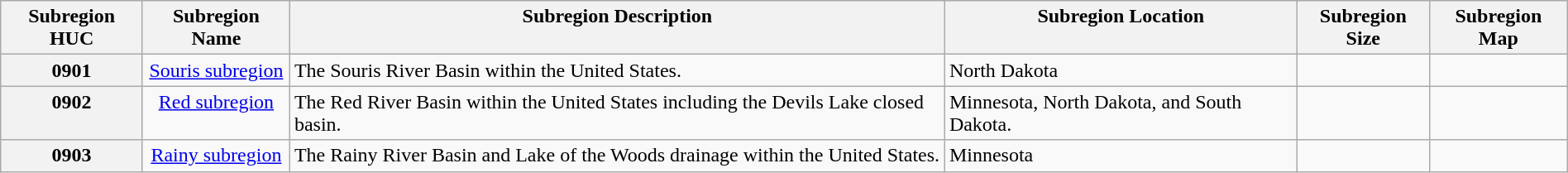<table class="wikitable" border="1" style="margin: 1em auto 1em auto;">
<tr valign="top">
<th scope="col">Subregion HUC</th>
<th scope="col">Subregion Name</th>
<th scope="col">Subregion Description</th>
<th scope="col">Subregion Location</th>
<th scope="col">Subregion Size</th>
<th scope="col">Subregion Map</th>
</tr>
<tr valign="top">
<th scope="row">0901</th>
<td align="center"><a href='#'>Souris subregion</a></td>
<td align="left">The Souris River Basin within the United States.</td>
<td>North Dakota</td>
<td align="center"></td>
<td align="right"></td>
</tr>
<tr valign="top">
<th scope="row">0902</th>
<td align="center"><a href='#'>Red subregion</a></td>
<td align="left">The Red River Basin within the United States including the Devils Lake closed basin.</td>
<td>Minnesota, North Dakota, and South Dakota.</td>
<td align="center"></td>
<td align="right"></td>
</tr>
<tr valign="top">
<th scope="row">0903</th>
<td align="center"><a href='#'>Rainy subregion</a></td>
<td align="left">The Rainy River Basin and Lake of the Woods drainage within the United States.</td>
<td>Minnesota</td>
<td align="center"></td>
<td align="right"></td>
</tr>
</table>
